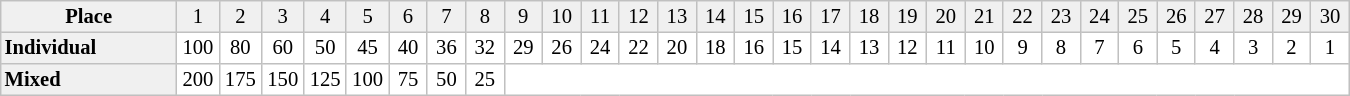<table border="1" cellpadding="2" cellspacing="0" style="border:1px solid #C0C0C0; border-collapse:collapse; font-size:86%; margin-top:1em; text-align:center" width="900">
<tr bgcolor="#F0F0F0">
<td width=145><strong>Place</strong></td>
<td width=25>1</td>
<td width=25>2</td>
<td width=25>3</td>
<td width=25>4</td>
<td width=25>5</td>
<td width=25>6</td>
<td width=25>7</td>
<td width=25>8</td>
<td width=25>9</td>
<td width=25>10</td>
<td width=25>11</td>
<td width=25>12</td>
<td width=25>13</td>
<td width=25>14</td>
<td width=25>15</td>
<td width=25>16</td>
<td width=25>17</td>
<td width=25>18</td>
<td width=25>19</td>
<td width=25>20</td>
<td width=25>21</td>
<td width=25>22</td>
<td width=25>23</td>
<td width=25>24</td>
<td width=25>25</td>
<td width=25>26</td>
<td width=25>27</td>
<td width=25>28</td>
<td width=25>29</td>
<td width=25>30</td>
</tr>
<tr>
<td bgcolor="#F0F0F0" align=left><strong>Individual</strong></td>
<td>100</td>
<td>80</td>
<td>60</td>
<td>50</td>
<td>45</td>
<td>40</td>
<td>36</td>
<td>32</td>
<td>29</td>
<td>26</td>
<td>24</td>
<td>22</td>
<td>20</td>
<td>18</td>
<td>16</td>
<td>15</td>
<td>14</td>
<td>13</td>
<td>12</td>
<td>11</td>
<td>10</td>
<td>9</td>
<td>8</td>
<td>7</td>
<td>6</td>
<td>5</td>
<td>4</td>
<td>3</td>
<td>2</td>
<td>1</td>
</tr>
<tr>
<td bgcolor="#F0F0F0" align=left><strong>Mixed</strong></td>
<td>200</td>
<td>175</td>
<td>150</td>
<td>125</td>
<td>100</td>
<td>75</td>
<td>50</td>
<td>25</td>
</tr>
</table>
